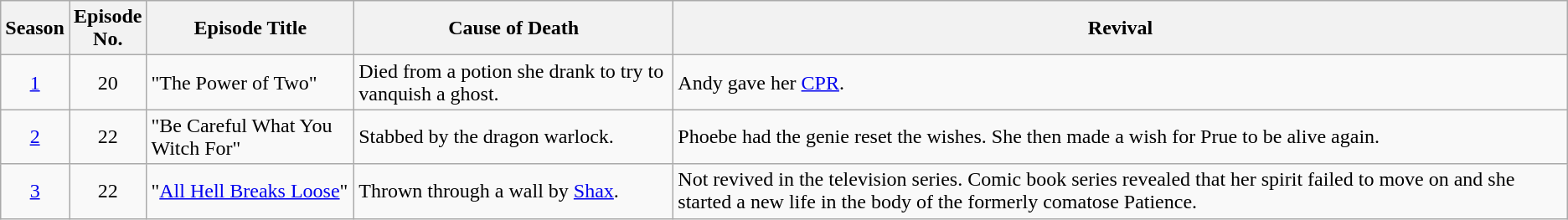<table class="wikitable">
<tr>
<th>Season</th>
<th>Episode<br>No.</th>
<th>Episode Title</th>
<th>Cause of Death</th>
<th>Revival</th>
</tr>
<tr>
<td style="text-align:center"><a href='#'>1</a></td>
<td style="text-align:center">20</td>
<td>"The Power of Two"</td>
<td>Died from a potion she drank to try to vanquish a ghost.</td>
<td>Andy gave her <a href='#'>CPR</a>.</td>
</tr>
<tr>
<td style="text-align:center"><a href='#'>2</a></td>
<td style="text-align:center">22</td>
<td>"Be Careful What You Witch For"</td>
<td>Stabbed by the dragon warlock.</td>
<td>Phoebe had the genie reset the wishes. She then made a wish for Prue to be alive again.</td>
</tr>
<tr>
<td style="text-align:center"><a href='#'>3</a></td>
<td style="text-align:center">22</td>
<td>"<a href='#'>All Hell Breaks Loose</a>"</td>
<td>Thrown through a wall by <a href='#'>Shax</a>.</td>
<td>Not revived in the television series. Comic book series revealed that her spirit failed to move on and she started a new life in the body of the formerly comatose Patience.</td>
</tr>
</table>
